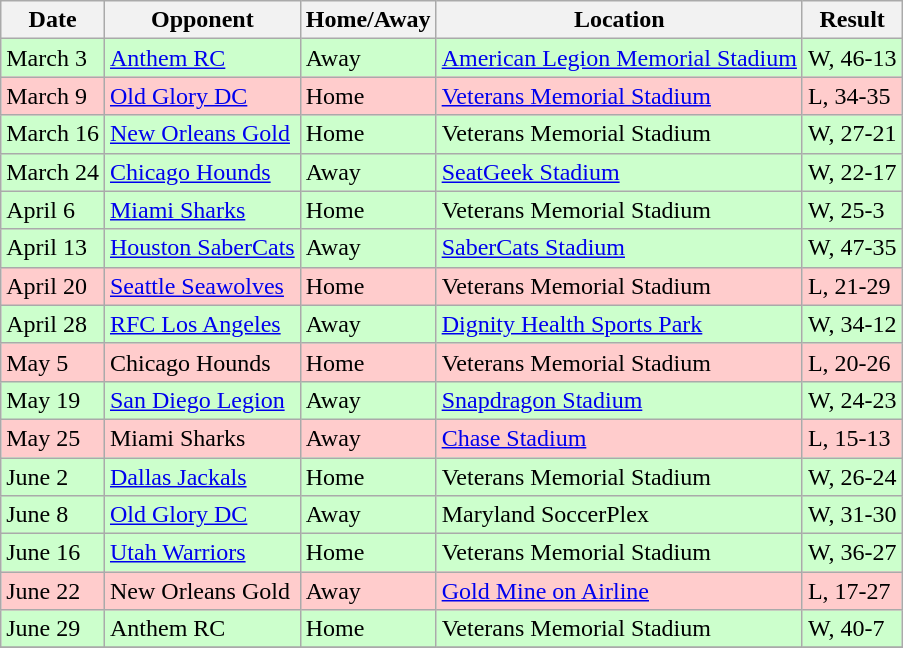<table class="wikitable mw-collapsible">
<tr>
<th>Date</th>
<th>Opponent</th>
<th>Home/Away</th>
<th>Location</th>
<th>Result</th>
</tr>
<tr bgcolor="#CCFFCC">
<td>March 3</td>
<td><a href='#'>Anthem RC</a></td>
<td>Away</td>
<td><a href='#'>American Legion Memorial Stadium</a></td>
<td>W, 46-13</td>
</tr>
<tr bgcolor="#FFCCCC">
<td>March 9</td>
<td><a href='#'>Old Glory DC</a></td>
<td>Home</td>
<td><a href='#'>Veterans Memorial Stadium</a></td>
<td>L, 34-35</td>
</tr>
<tr bgcolor="#CCFFCC">
<td>March 16</td>
<td><a href='#'>New Orleans Gold</a></td>
<td>Home</td>
<td>Veterans Memorial Stadium</td>
<td>W, 27-21</td>
</tr>
<tr bgcolor="#CCFFCC">
<td>March 24</td>
<td><a href='#'>Chicago Hounds</a></td>
<td>Away</td>
<td><a href='#'>SeatGeek Stadium</a></td>
<td>W, 22-17</td>
</tr>
<tr bgcolor="#CCFFCC">
<td>April 6</td>
<td><a href='#'>Miami Sharks</a></td>
<td>Home</td>
<td>Veterans Memorial Stadium</td>
<td>W, 25-3</td>
</tr>
<tr bgcolor="#CCFFCC">
<td>April 13</td>
<td><a href='#'>Houston SaberCats</a></td>
<td>Away</td>
<td><a href='#'>SaberCats Stadium</a></td>
<td>W, 47-35</td>
</tr>
<tr bgcolor="#FFCCCC">
<td>April 20</td>
<td><a href='#'>Seattle Seawolves</a></td>
<td>Home</td>
<td>Veterans Memorial Stadium</td>
<td>L, 21-29</td>
</tr>
<tr bgcolor="#CCFFCC">
<td>April 28</td>
<td><a href='#'>RFC Los Angeles</a></td>
<td>Away</td>
<td><a href='#'>Dignity Health Sports Park</a></td>
<td>W, 34-12</td>
</tr>
<tr bgcolor="#FFCCCC">
<td>May 5</td>
<td>Chicago Hounds</td>
<td>Home</td>
<td>Veterans Memorial Stadium</td>
<td>L, 20-26</td>
</tr>
<tr bgcolor="#CCFFCC">
<td>May 19</td>
<td><a href='#'>San Diego Legion</a></td>
<td>Away</td>
<td><a href='#'>Snapdragon Stadium</a></td>
<td>W, 24-23</td>
</tr>
<tr bgcolor="#FFCCCC">
<td>May 25</td>
<td>Miami Sharks</td>
<td>Away</td>
<td><a href='#'>Chase Stadium</a></td>
<td>L, 15-13</td>
</tr>
<tr bgcolor="#CCFFCC">
<td>June 2</td>
<td><a href='#'>Dallas Jackals</a></td>
<td>Home</td>
<td>Veterans Memorial Stadium</td>
<td>W, 26-24</td>
</tr>
<tr bgcolor="#CCFFCC">
<td>June 8</td>
<td><a href='#'>Old Glory DC</a></td>
<td>Away</td>
<td>Maryland SoccerPlex</td>
<td>W, 31-30</td>
</tr>
<tr bgcolor="#CCFFCC">
<td>June 16</td>
<td><a href='#'>Utah Warriors</a></td>
<td>Home</td>
<td>Veterans Memorial Stadium</td>
<td>W, 36-27</td>
</tr>
<tr bgcolor="#FFCCCC">
<td>June 22</td>
<td>New Orleans Gold</td>
<td>Away</td>
<td><a href='#'>Gold Mine on Airline</a></td>
<td>L, 17-27</td>
</tr>
<tr bgcolor="#CCFFCC">
<td>June 29</td>
<td>Anthem RC</td>
<td>Home</td>
<td>Veterans Memorial Stadium</td>
<td>W, 40-7</td>
</tr>
<tr>
</tr>
</table>
